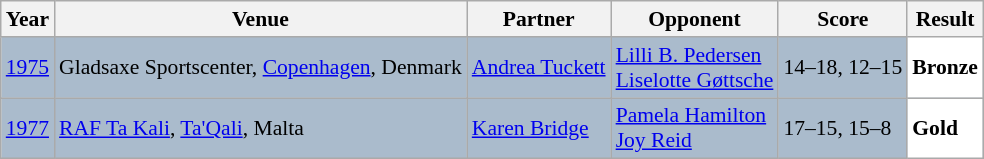<table class="sortable wikitable" style="font-size: 90%;">
<tr>
<th>Year</th>
<th>Venue</th>
<th>Partner</th>
<th>Opponent</th>
<th>Score</th>
<th>Result</th>
</tr>
<tr style="background:#AABBCC">
<td align="center"><a href='#'>1975</a></td>
<td align="left">Gladsaxe Sportscenter, <a href='#'>Copenhagen</a>, Denmark</td>
<td align="left"> <a href='#'>Andrea Tuckett</a></td>
<td align="left"> <a href='#'>Lilli B. Pedersen</a> <br>  <a href='#'>Liselotte Gøttsche</a></td>
<td align="left">14–18, 12–15</td>
<td style="text-align:left; background:white"> <strong>Bronze</strong></td>
</tr>
<tr style="background:#AABBCC">
<td align="center"><a href='#'>1977</a></td>
<td align="left"><a href='#'>RAF Ta Kali</a>, <a href='#'>Ta'Qali</a>, Malta</td>
<td align="left"> <a href='#'>Karen Bridge</a></td>
<td align="left"> <a href='#'>Pamela Hamilton</a> <br>  <a href='#'>Joy Reid</a></td>
<td align="left">17–15, 15–8</td>
<td style="text-align:left; background:white"> <strong>Gold</strong></td>
</tr>
</table>
